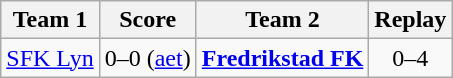<table class="wikitable" style="text-align: center;">
<tr>
<th>Team 1</th>
<th>Score</th>
<th>Team 2</th>
<th>Replay</th>
</tr>
<tr>
<td><a href='#'>SFK Lyn</a></td>
<td>0–0 (<a href='#'>aet</a>)</td>
<td><strong><a href='#'>Fredrikstad FK</a></strong></td>
<td>0–4</td>
</tr>
</table>
